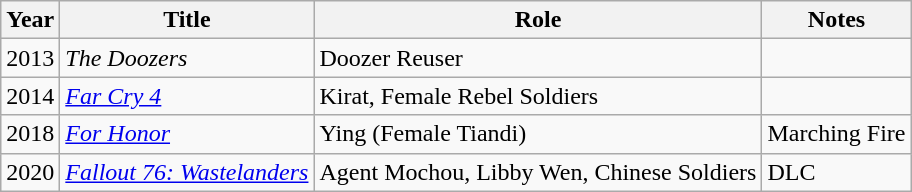<table class="wikitable sortable">
<tr>
<th>Year</th>
<th>Title</th>
<th>Role</th>
<th class="unsortable">Notes</th>
</tr>
<tr>
<td>2013</td>
<td data-sort-value="Doozers, The"><em>The Doozers</em></td>
<td>Doozer Reuser</td>
<td></td>
</tr>
<tr>
<td>2014</td>
<td><em><a href='#'>Far Cry 4</a></em></td>
<td>Kirat, Female Rebel Soldiers</td>
<td></td>
</tr>
<tr>
<td>2018</td>
<td><em><a href='#'>For Honor</a></em></td>
<td>Ying (Female Tiandi)</td>
<td>Marching Fire</td>
</tr>
<tr>
<td>2020</td>
<td><em><a href='#'>Fallout 76: Wastelanders</a></em></td>
<td>Agent Mochou, Libby Wen, Chinese Soldiers</td>
<td>DLC</td>
</tr>
</table>
